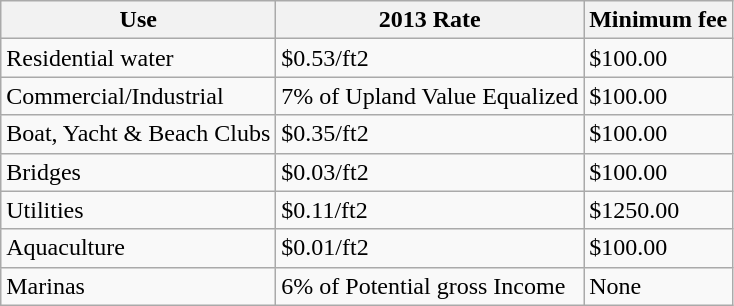<table class="wikitable">
<tr>
<th>Use</th>
<th>2013 Rate</th>
<th>Minimum fee</th>
</tr>
<tr>
<td>Residential water</td>
<td>$0.53/ft2</td>
<td>$100.00</td>
</tr>
<tr>
<td>Commercial/Industrial</td>
<td>7% of Upland Value Equalized</td>
<td>$100.00</td>
</tr>
<tr>
<td>Boat, Yacht & Beach Clubs</td>
<td>$0.35/ft2</td>
<td>$100.00</td>
</tr>
<tr>
<td>Bridges</td>
<td>$0.03/ft2</td>
<td>$100.00</td>
</tr>
<tr>
<td>Utilities</td>
<td>$0.11/ft2</td>
<td>$1250.00</td>
</tr>
<tr>
<td>Aquaculture</td>
<td>$0.01/ft2</td>
<td>$100.00</td>
</tr>
<tr>
<td>Marinas</td>
<td>6% of Potential gross Income </td>
<td>None</td>
</tr>
</table>
